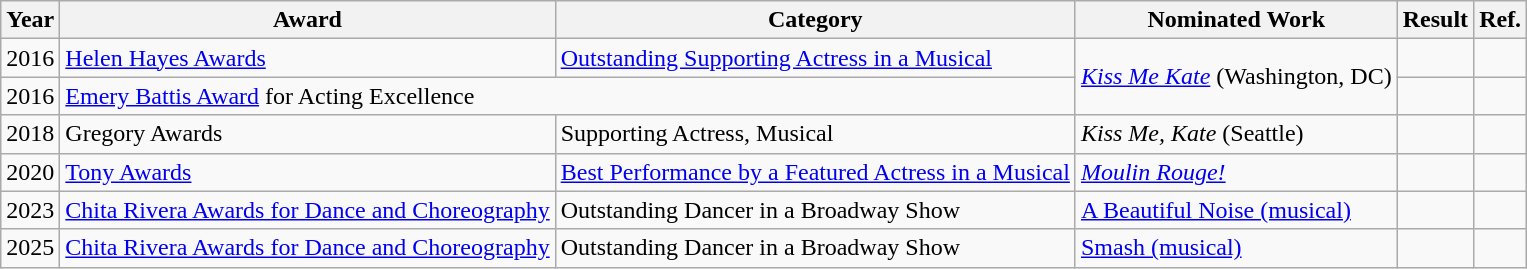<table class="wikitable">
<tr>
<th>Year</th>
<th>Award</th>
<th>Category</th>
<th>Nominated Work</th>
<th>Result</th>
<th>Ref.</th>
</tr>
<tr>
<td>2016</td>
<td><a href='#'>Helen Hayes Awards</a></td>
<td><a href='#'>Outstanding Supporting Actress in a Musical</a></td>
<td rowspan="2"><em><a href='#'>Kiss Me Kate</a></em> (Washington, DC)</td>
<td></td>
<td align="center"></td>
</tr>
<tr>
<td>2016</td>
<td colspan="2"><a href='#'>Emery Battis Award</a> for Acting Excellence</td>
<td></td>
<td align="center"></td>
</tr>
<tr>
<td>2018</td>
<td>Gregory Awards</td>
<td>Supporting Actress, Musical</td>
<td><em>Kiss Me, Kate</em> (Seattle)</td>
<td></td>
<td align="center"></td>
</tr>
<tr>
<td>2020</td>
<td><a href='#'>Tony Awards</a></td>
<td><a href='#'>Best Performance by a Featured Actress in a Musical</a></td>
<td><em><a href='#'>Moulin Rouge!</a></em></td>
<td></td>
<td align="center"></td>
</tr>
<tr>
<td>2023</td>
<td><a href='#'>Chita Rivera Awards for Dance and Choreography</a></td>
<td>Outstanding Dancer in a Broadway Show</td>
<td><a href='#'>A Beautiful Noise (musical)</a></td>
<td></td>
<td align="center"></td>
</tr>
<tr>
<td>2025</td>
<td><a href='#'>Chita Rivera Awards for Dance and Choreography</a></td>
<td>Outstanding Dancer in a Broadway Show</td>
<td><a href='#'>Smash (musical)</a></td>
<td></td>
<td align="center"></td>
</tr>
</table>
